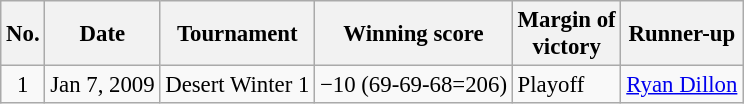<table class="wikitable" style="font-size:95%;">
<tr>
<th>No.</th>
<th>Date</th>
<th>Tournament</th>
<th>Winning score</th>
<th>Margin of<br>victory</th>
<th>Runner-up</th>
</tr>
<tr>
<td align=center>1</td>
<td align=right>Jan 7, 2009</td>
<td>Desert Winter 1</td>
<td>−10 (69-69-68=206)</td>
<td>Playoff</td>
<td> <a href='#'>Ryan Dillon</a></td>
</tr>
</table>
